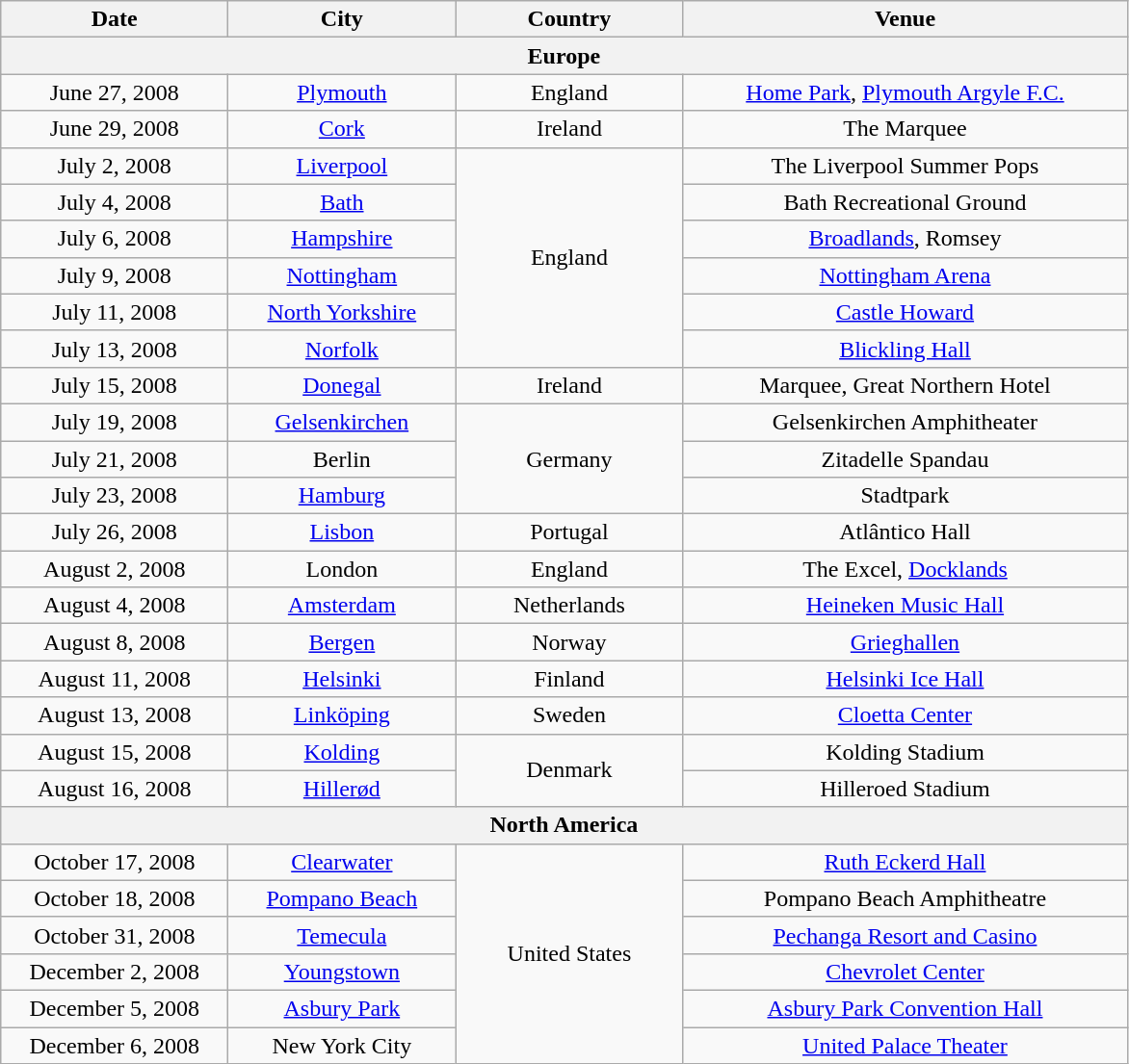<table class="wikitable" style="text-align:center;">
<tr>
<th width="150">Date</th>
<th width="150">City</th>
<th width="150">Country</th>
<th width="300">Venue</th>
</tr>
<tr>
<th colspan="4">Europe</th>
</tr>
<tr>
<td>June 27, 2008</td>
<td><a href='#'>Plymouth</a></td>
<td>England</td>
<td><a href='#'>Home Park</a>, <a href='#'>Plymouth Argyle F.C.</a></td>
</tr>
<tr>
<td>June 29, 2008</td>
<td><a href='#'>Cork</a></td>
<td>Ireland</td>
<td>The Marquee</td>
</tr>
<tr>
<td>July 2, 2008</td>
<td><a href='#'>Liverpool</a></td>
<td rowspan="6">England</td>
<td>The Liverpool Summer Pops</td>
</tr>
<tr>
<td>July 4, 2008</td>
<td><a href='#'>Bath</a></td>
<td>Bath Recreational Ground</td>
</tr>
<tr>
<td>July 6, 2008</td>
<td><a href='#'>Hampshire</a></td>
<td><a href='#'>Broadlands</a>, Romsey</td>
</tr>
<tr>
<td>July 9, 2008</td>
<td><a href='#'>Nottingham</a></td>
<td><a href='#'>Nottingham Arena</a></td>
</tr>
<tr>
<td>July 11, 2008</td>
<td><a href='#'>North Yorkshire</a></td>
<td><a href='#'>Castle Howard</a></td>
</tr>
<tr>
<td>July 13, 2008</td>
<td><a href='#'>Norfolk</a></td>
<td><a href='#'>Blickling Hall</a></td>
</tr>
<tr>
<td>July 15, 2008</td>
<td><a href='#'>Donegal</a></td>
<td>Ireland</td>
<td>Marquee, Great Northern Hotel</td>
</tr>
<tr>
<td>July 19, 2008</td>
<td><a href='#'>Gelsenkirchen</a></td>
<td rowspan="3">Germany</td>
<td>Gelsenkirchen Amphitheater</td>
</tr>
<tr>
<td>July 21, 2008</td>
<td>Berlin</td>
<td>Zitadelle Spandau</td>
</tr>
<tr>
<td>July 23, 2008</td>
<td><a href='#'>Hamburg</a></td>
<td>Stadtpark</td>
</tr>
<tr>
<td>July 26, 2008</td>
<td><a href='#'>Lisbon</a></td>
<td>Portugal</td>
<td>Atlântico Hall</td>
</tr>
<tr>
<td>August 2, 2008</td>
<td>London</td>
<td>England</td>
<td>The Excel, <a href='#'>Docklands</a></td>
</tr>
<tr>
<td>August 4, 2008</td>
<td><a href='#'>Amsterdam</a></td>
<td>Netherlands</td>
<td><a href='#'>Heineken Music Hall</a></td>
</tr>
<tr>
<td>August 8, 2008</td>
<td><a href='#'>Bergen</a></td>
<td>Norway</td>
<td><a href='#'>Grieghallen</a></td>
</tr>
<tr>
<td>August 11, 2008</td>
<td><a href='#'>Helsinki</a></td>
<td>Finland</td>
<td><a href='#'>Helsinki Ice Hall</a></td>
</tr>
<tr>
<td>August 13, 2008</td>
<td><a href='#'>Linköping</a></td>
<td>Sweden</td>
<td><a href='#'>Cloetta Center</a></td>
</tr>
<tr>
<td>August 15, 2008</td>
<td><a href='#'>Kolding</a></td>
<td rowspan="2">Denmark</td>
<td>Kolding Stadium</td>
</tr>
<tr>
<td>August 16, 2008</td>
<td><a href='#'>Hillerød</a></td>
<td>Hilleroed Stadium</td>
</tr>
<tr>
<th colspan="4">North America</th>
</tr>
<tr>
<td>October 17, 2008</td>
<td><a href='#'>Clearwater</a></td>
<td rowspan="6">United States</td>
<td><a href='#'>Ruth Eckerd Hall</a></td>
</tr>
<tr>
<td>October 18, 2008</td>
<td><a href='#'>Pompano Beach</a></td>
<td>Pompano Beach Amphitheatre</td>
</tr>
<tr>
<td>October 31, 2008</td>
<td><a href='#'>Temecula</a></td>
<td><a href='#'>Pechanga Resort and Casino</a></td>
</tr>
<tr>
<td>December 2, 2008</td>
<td><a href='#'>Youngstown</a></td>
<td><a href='#'>Chevrolet Center</a></td>
</tr>
<tr>
<td>December 5, 2008</td>
<td><a href='#'>Asbury Park</a></td>
<td><a href='#'>Asbury Park Convention Hall</a></td>
</tr>
<tr>
<td>December 6, 2008</td>
<td>New York City</td>
<td><a href='#'>United Palace Theater</a></td>
</tr>
</table>
